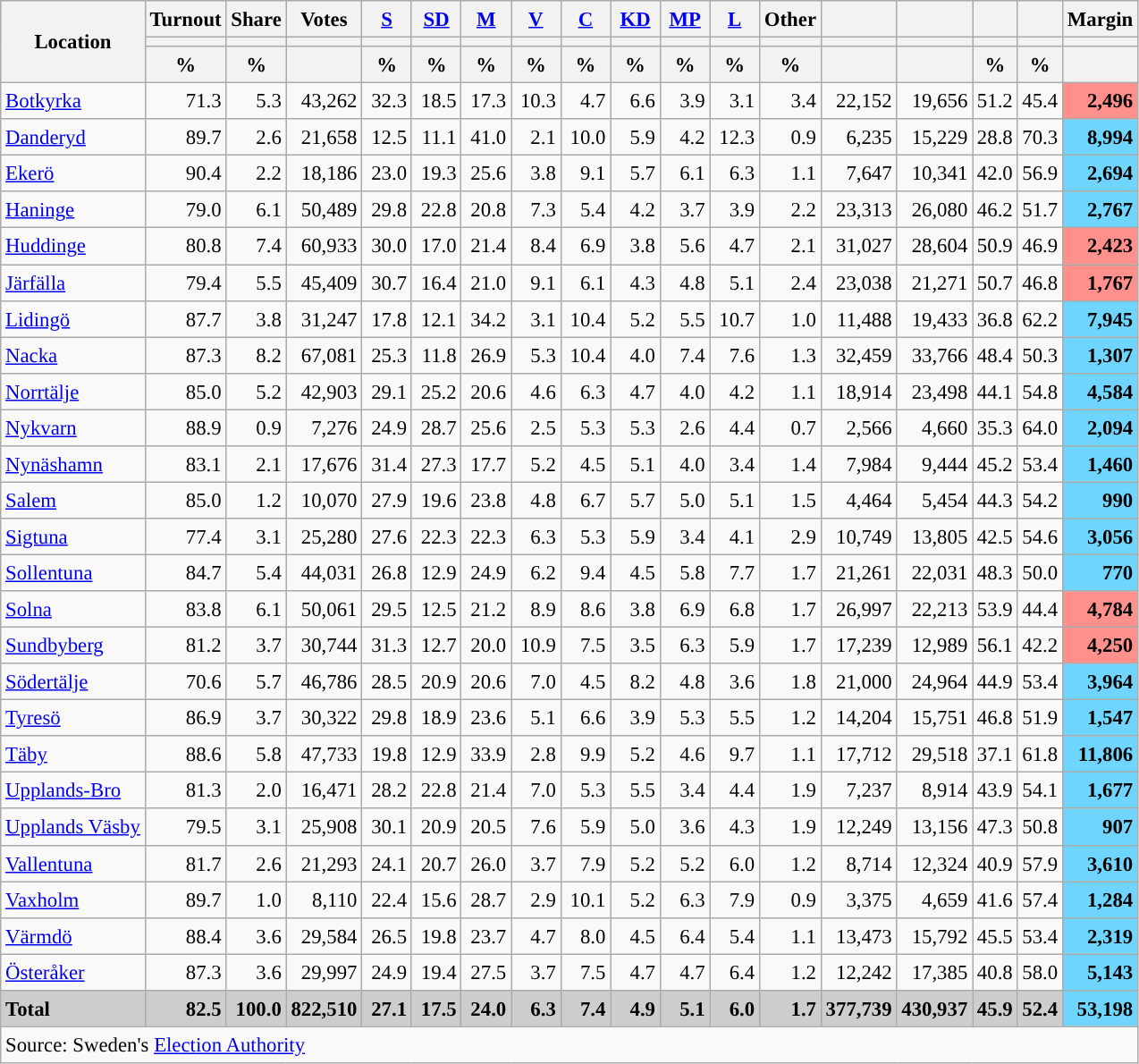<table class="wikitable sortable" style="text-align:right; font-size:95%; line-height:20px;">
<tr>
<th rowspan="3">Location</th>
<th>Turnout</th>
<th>Share</th>
<th>Votes</th>
<th width="30px" class="unsortable"><a href='#'>S</a></th>
<th width="30px" class="unsortable"><a href='#'>SD</a></th>
<th width="30px" class="unsortable"><a href='#'>M</a></th>
<th width="30px" class="unsortable"><a href='#'>V</a></th>
<th width="30px" class="unsortable"><a href='#'>C</a></th>
<th width="30px" class="unsortable"><a href='#'>KD</a></th>
<th width="30px" class="unsortable"><a href='#'>MP</a></th>
<th width="30px" class="unsortable"><a href='#'>L</a></th>
<th width="30px" class="unsortable">Other</th>
<th></th>
<th></th>
<th></th>
<th></th>
<th>Margin</th>
</tr>
<tr>
<th></th>
<th></th>
<th></th>
<th style="background:"></th>
<th style="background:"></th>
<th style="background:"></th>
<th style="background:"></th>
<th style="background:"></th>
<th style="background:"></th>
<th style="background:"></th>
<th style="background:"></th>
<th style="background:"></th>
<th style="background:"></th>
<th style="background:"></th>
<th style="background:"></th>
<th style="background:"></th>
<th></th>
</tr>
<tr>
<th data-sort-type="number">%</th>
<th data-sort-type="number">%</th>
<th></th>
<th data-sort-type="number">%</th>
<th data-sort-type="number">%</th>
<th data-sort-type="number">%</th>
<th data-sort-type="number">%</th>
<th data-sort-type="number">%</th>
<th data-sort-type="number">%</th>
<th data-sort-type="number">%</th>
<th data-sort-type="number">%</th>
<th data-sort-type="number">%</th>
<th data-sort-type="number"></th>
<th data-sort-type="number"></th>
<th data-sort-type="number">%</th>
<th data-sort-type="number">%</th>
<th data-sort-type="number"></th>
</tr>
<tr>
<td align="left"><a href='#'>Botkyrka</a></td>
<td>71.3</td>
<td>5.3</td>
<td>43,262</td>
<td>32.3</td>
<td>18.5</td>
<td>17.3</td>
<td>10.3</td>
<td>4.7</td>
<td>6.6</td>
<td>3.9</td>
<td>3.1</td>
<td>3.4</td>
<td>22,152</td>
<td>19,656</td>
<td>51.2</td>
<td>45.4</td>
<td bgcolor=#ff908c><strong>2,496</strong></td>
</tr>
<tr>
<td align="left"><a href='#'>Danderyd</a></td>
<td>89.7</td>
<td>2.6</td>
<td>21,658</td>
<td>12.5</td>
<td>11.1</td>
<td>41.0</td>
<td>2.1</td>
<td>10.0</td>
<td>5.9</td>
<td>4.2</td>
<td>12.3</td>
<td>0.9</td>
<td>6,235</td>
<td>15,229</td>
<td>28.8</td>
<td>70.3</td>
<td bgcolor=#6fd5fe><strong>8,994</strong></td>
</tr>
<tr>
<td align="left"><a href='#'>Ekerö</a></td>
<td>90.4</td>
<td>2.2</td>
<td>18,186</td>
<td>23.0</td>
<td>19.3</td>
<td>25.6</td>
<td>3.8</td>
<td>9.1</td>
<td>5.7</td>
<td>6.1</td>
<td>6.3</td>
<td>1.1</td>
<td>7,647</td>
<td>10,341</td>
<td>42.0</td>
<td>56.9</td>
<td bgcolor=#6fd5fe><strong>2,694</strong></td>
</tr>
<tr>
<td align="left"><a href='#'>Haninge</a></td>
<td>79.0</td>
<td>6.1</td>
<td>50,489</td>
<td>29.8</td>
<td>22.8</td>
<td>20.8</td>
<td>7.3</td>
<td>5.4</td>
<td>4.2</td>
<td>3.7</td>
<td>3.9</td>
<td>2.2</td>
<td>23,313</td>
<td>26,080</td>
<td>46.2</td>
<td>51.7</td>
<td bgcolor=#6fd5fe><strong>2,767</strong></td>
</tr>
<tr>
<td align="left"><a href='#'>Huddinge</a></td>
<td>80.8</td>
<td>7.4</td>
<td>60,933</td>
<td>30.0</td>
<td>17.0</td>
<td>21.4</td>
<td>8.4</td>
<td>6.9</td>
<td>3.8</td>
<td>5.6</td>
<td>4.7</td>
<td>2.1</td>
<td>31,027</td>
<td>28,604</td>
<td>50.9</td>
<td>46.9</td>
<td bgcolor=#ff908c><strong>2,423</strong></td>
</tr>
<tr>
<td align="left"><a href='#'>Järfälla</a></td>
<td>79.4</td>
<td>5.5</td>
<td>45,409</td>
<td>30.7</td>
<td>16.4</td>
<td>21.0</td>
<td>9.1</td>
<td>6.1</td>
<td>4.3</td>
<td>4.8</td>
<td>5.1</td>
<td>2.4</td>
<td>23,038</td>
<td>21,271</td>
<td>50.7</td>
<td>46.8</td>
<td bgcolor=#ff908c><strong>1,767</strong></td>
</tr>
<tr>
<td align="left"><a href='#'>Lidingö</a></td>
<td>87.7</td>
<td>3.8</td>
<td>31,247</td>
<td>17.8</td>
<td>12.1</td>
<td>34.2</td>
<td>3.1</td>
<td>10.4</td>
<td>5.2</td>
<td>5.5</td>
<td>10.7</td>
<td>1.0</td>
<td>11,488</td>
<td>19,433</td>
<td>36.8</td>
<td>62.2</td>
<td bgcolor=#6fd5fe><strong>7,945</strong></td>
</tr>
<tr>
<td align="left"><a href='#'>Nacka</a></td>
<td>87.3</td>
<td>8.2</td>
<td>67,081</td>
<td>25.3</td>
<td>11.8</td>
<td>26.9</td>
<td>5.3</td>
<td>10.4</td>
<td>4.0</td>
<td>7.4</td>
<td>7.6</td>
<td>1.3</td>
<td>32,459</td>
<td>33,766</td>
<td>48.4</td>
<td>50.3</td>
<td bgcolor=#6fd5fe><strong>1,307</strong></td>
</tr>
<tr>
<td align="left"><a href='#'>Norrtälje</a></td>
<td>85.0</td>
<td>5.2</td>
<td>42,903</td>
<td>29.1</td>
<td>25.2</td>
<td>20.6</td>
<td>4.6</td>
<td>6.3</td>
<td>4.7</td>
<td>4.0</td>
<td>4.2</td>
<td>1.1</td>
<td>18,914</td>
<td>23,498</td>
<td>44.1</td>
<td>54.8</td>
<td bgcolor=#6fd5fe><strong>4,584</strong></td>
</tr>
<tr>
<td align="left"><a href='#'>Nykvarn</a></td>
<td>88.9</td>
<td>0.9</td>
<td>7,276</td>
<td>24.9</td>
<td>28.7</td>
<td>25.6</td>
<td>2.5</td>
<td>5.3</td>
<td>5.3</td>
<td>2.6</td>
<td>4.4</td>
<td>0.7</td>
<td>2,566</td>
<td>4,660</td>
<td>35.3</td>
<td>64.0</td>
<td bgcolor=#6fd5fe><strong>2,094</strong></td>
</tr>
<tr>
<td align="left"><a href='#'>Nynäshamn</a></td>
<td>83.1</td>
<td>2.1</td>
<td>17,676</td>
<td>31.4</td>
<td>27.3</td>
<td>17.7</td>
<td>5.2</td>
<td>4.5</td>
<td>5.1</td>
<td>4.0</td>
<td>3.4</td>
<td>1.4</td>
<td>7,984</td>
<td>9,444</td>
<td>45.2</td>
<td>53.4</td>
<td bgcolor=#6fd5fe><strong>1,460</strong></td>
</tr>
<tr>
<td align="left"><a href='#'>Salem</a></td>
<td>85.0</td>
<td>1.2</td>
<td>10,070</td>
<td>27.9</td>
<td>19.6</td>
<td>23.8</td>
<td>4.8</td>
<td>6.7</td>
<td>5.7</td>
<td>5.0</td>
<td>5.1</td>
<td>1.5</td>
<td>4,464</td>
<td>5,454</td>
<td>44.3</td>
<td>54.2</td>
<td bgcolor=#6fd5fe><strong>990</strong></td>
</tr>
<tr>
<td align="left"><a href='#'>Sigtuna</a></td>
<td>77.4</td>
<td>3.1</td>
<td>25,280</td>
<td>27.6</td>
<td>22.3</td>
<td>22.3</td>
<td>6.3</td>
<td>5.3</td>
<td>5.9</td>
<td>3.4</td>
<td>4.1</td>
<td>2.9</td>
<td>10,749</td>
<td>13,805</td>
<td>42.5</td>
<td>54.6</td>
<td bgcolor=#6fd5fe><strong>3,056</strong></td>
</tr>
<tr>
<td align="left"><a href='#'>Sollentuna</a></td>
<td>84.7</td>
<td>5.4</td>
<td>44,031</td>
<td>26.8</td>
<td>12.9</td>
<td>24.9</td>
<td>6.2</td>
<td>9.4</td>
<td>4.5</td>
<td>5.8</td>
<td>7.7</td>
<td>1.7</td>
<td>21,261</td>
<td>22,031</td>
<td>48.3</td>
<td>50.0</td>
<td bgcolor=#6fd5fe><strong>770</strong></td>
</tr>
<tr>
<td align="left"><a href='#'>Solna</a></td>
<td>83.8</td>
<td>6.1</td>
<td>50,061</td>
<td>29.5</td>
<td>12.5</td>
<td>21.2</td>
<td>8.9</td>
<td>8.6</td>
<td>3.8</td>
<td>6.9</td>
<td>6.8</td>
<td>1.7</td>
<td>26,997</td>
<td>22,213</td>
<td>53.9</td>
<td>44.4</td>
<td bgcolor=#ff908c><strong>4,784</strong></td>
</tr>
<tr>
<td align="left"><a href='#'>Sundbyberg</a></td>
<td>81.2</td>
<td>3.7</td>
<td>30,744</td>
<td>31.3</td>
<td>12.7</td>
<td>20.0</td>
<td>10.9</td>
<td>7.5</td>
<td>3.5</td>
<td>6.3</td>
<td>5.9</td>
<td>1.7</td>
<td>17,239</td>
<td>12,989</td>
<td>56.1</td>
<td>42.2</td>
<td bgcolor=#ff908c><strong>4,250</strong></td>
</tr>
<tr>
<td align="left"><a href='#'>Södertälje</a></td>
<td>70.6</td>
<td>5.7</td>
<td>46,786</td>
<td>28.5</td>
<td>20.9</td>
<td>20.6</td>
<td>7.0</td>
<td>4.5</td>
<td>8.2</td>
<td>4.8</td>
<td>3.6</td>
<td>1.8</td>
<td>21,000</td>
<td>24,964</td>
<td>44.9</td>
<td>53.4</td>
<td bgcolor=#6fd5fe><strong>3,964</strong></td>
</tr>
<tr>
<td align="left"><a href='#'>Tyresö</a></td>
<td>86.9</td>
<td>3.7</td>
<td>30,322</td>
<td>29.8</td>
<td>18.9</td>
<td>23.6</td>
<td>5.1</td>
<td>6.6</td>
<td>3.9</td>
<td>5.3</td>
<td>5.5</td>
<td>1.2</td>
<td>14,204</td>
<td>15,751</td>
<td>46.8</td>
<td>51.9</td>
<td bgcolor=#6fd5fe><strong>1,547</strong></td>
</tr>
<tr>
<td align="left"><a href='#'>Täby</a></td>
<td>88.6</td>
<td>5.8</td>
<td>47,733</td>
<td>19.8</td>
<td>12.9</td>
<td>33.9</td>
<td>2.8</td>
<td>9.9</td>
<td>5.2</td>
<td>4.6</td>
<td>9.7</td>
<td>1.1</td>
<td>17,712</td>
<td>29,518</td>
<td>37.1</td>
<td>61.8</td>
<td bgcolor=#6fd5fe><strong>11,806</strong></td>
</tr>
<tr>
<td align="left"><a href='#'>Upplands-Bro</a></td>
<td>81.3</td>
<td>2.0</td>
<td>16,471</td>
<td>28.2</td>
<td>22.8</td>
<td>21.4</td>
<td>7.0</td>
<td>5.3</td>
<td>5.5</td>
<td>3.4</td>
<td>4.4</td>
<td>1.9</td>
<td>7,237</td>
<td>8,914</td>
<td>43.9</td>
<td>54.1</td>
<td bgcolor=#6fd5fe><strong>1,677</strong></td>
</tr>
<tr>
<td align="left"><a href='#'>Upplands Väsby</a></td>
<td>79.5</td>
<td>3.1</td>
<td>25,908</td>
<td>30.1</td>
<td>20.9</td>
<td>20.5</td>
<td>7.6</td>
<td>5.9</td>
<td>5.0</td>
<td>3.6</td>
<td>4.3</td>
<td>1.9</td>
<td>12,249</td>
<td>13,156</td>
<td>47.3</td>
<td>50.8</td>
<td bgcolor=#6fd5fe><strong>907</strong></td>
</tr>
<tr>
<td align="left"><a href='#'>Vallentuna</a></td>
<td>81.7</td>
<td>2.6</td>
<td>21,293</td>
<td>24.1</td>
<td>20.7</td>
<td>26.0</td>
<td>3.7</td>
<td>7.9</td>
<td>5.2</td>
<td>5.2</td>
<td>6.0</td>
<td>1.2</td>
<td>8,714</td>
<td>12,324</td>
<td>40.9</td>
<td>57.9</td>
<td bgcolor=#6fd5fe><strong>3,610</strong></td>
</tr>
<tr>
<td align="left"><a href='#'>Vaxholm</a></td>
<td>89.7</td>
<td>1.0</td>
<td>8,110</td>
<td>22.4</td>
<td>15.6</td>
<td>28.7</td>
<td>2.9</td>
<td>10.1</td>
<td>5.2</td>
<td>6.3</td>
<td>7.9</td>
<td>0.9</td>
<td>3,375</td>
<td>4,659</td>
<td>41.6</td>
<td>57.4</td>
<td bgcolor=#6fd5fe><strong>1,284</strong></td>
</tr>
<tr>
<td align="left"><a href='#'>Värmdö</a></td>
<td>88.4</td>
<td>3.6</td>
<td>29,584</td>
<td>26.5</td>
<td>19.8</td>
<td>23.7</td>
<td>4.7</td>
<td>8.0</td>
<td>4.5</td>
<td>6.4</td>
<td>5.4</td>
<td>1.1</td>
<td>13,473</td>
<td>15,792</td>
<td>45.5</td>
<td>53.4</td>
<td bgcolor=#6fd5fe><strong>2,319</strong></td>
</tr>
<tr>
<td align="left"><a href='#'>Österåker</a></td>
<td>87.3</td>
<td>3.6</td>
<td>29,997</td>
<td>24.9</td>
<td>19.4</td>
<td>27.5</td>
<td>3.7</td>
<td>7.5</td>
<td>4.7</td>
<td>4.7</td>
<td>6.4</td>
<td>1.2</td>
<td>12,242</td>
<td>17,385</td>
<td>40.8</td>
<td>58.0</td>
<td bgcolor=#6fd5fe><strong>5,143</strong></td>
</tr>
<tr style="background:#CDCDCD;">
<td align="left"><strong>Total</strong></td>
<td><strong>82.5</strong></td>
<td><strong>100.0</strong></td>
<td><strong>822,510</strong></td>
<td><strong>27.1</strong></td>
<td><strong>17.5</strong></td>
<td><strong>24.0</strong></td>
<td><strong>6.3</strong></td>
<td><strong>7.4</strong></td>
<td><strong>4.9</strong></td>
<td><strong>5.1</strong></td>
<td><strong>6.0</strong></td>
<td><strong>1.7</strong></td>
<td><strong>377,739</strong></td>
<td><strong>430,937</strong></td>
<td><strong>45.9</strong></td>
<td><strong>52.4</strong></td>
<td bgcolor=#6fd5fe><strong>53,198</strong></td>
</tr>
<tr>
<td colspan="18" align="left">Source: Sweden's <a href='#'>Election Authority</a></td>
</tr>
</table>
